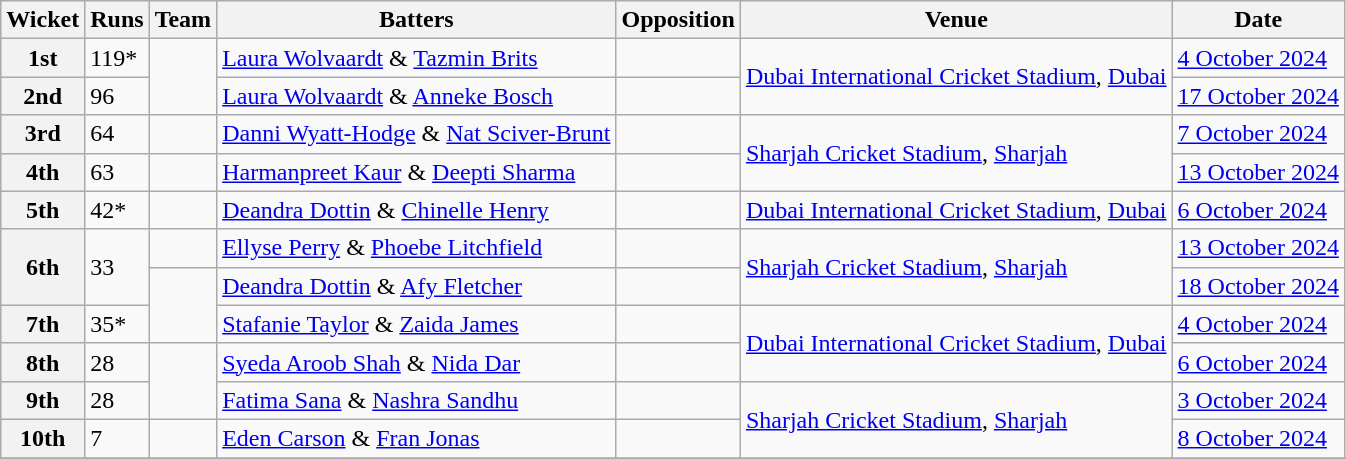<table class="wikitable sortable" style="text-align:left;">
<tr>
<th scope=col>Wicket</th>
<th scope=col>Runs</th>
<th scope=col>Team</th>
<th scope=col>Batters</th>
<th scope=col>Opposition</th>
<th scope=col>Venue</th>
<th scope=col data-sort-type=date>Date</th>
</tr>
<tr>
<th>1st</th>
<td>119*</td>
<td rowspan=2></td>
<td><a href='#'>Laura Wolvaardt</a> & <a href='#'>Tazmin Brits</a></td>
<td></td>
<td rowspan=2><a href='#'>Dubai International Cricket Stadium</a>, <a href='#'>Dubai</a></td>
<td><a href='#'>4 October 2024</a></td>
</tr>
<tr>
<th>2nd</th>
<td>96</td>
<td><a href='#'>Laura Wolvaardt</a> & <a href='#'>Anneke Bosch</a></td>
<td></td>
<td><a href='#'>17 October 2024</a></td>
</tr>
<tr>
<th>3rd</th>
<td>64</td>
<td></td>
<td><a href='#'>Danni Wyatt-Hodge</a> & <a href='#'>Nat Sciver-Brunt</a></td>
<td></td>
<td rowspan=2><a href='#'>Sharjah Cricket Stadium</a>, <a href='#'>Sharjah</a></td>
<td><a href='#'>7 October 2024</a></td>
</tr>
<tr>
<th>4th</th>
<td>63</td>
<td></td>
<td><a href='#'>Harmanpreet Kaur</a> & <a href='#'>Deepti Sharma</a></td>
<td></td>
<td><a href='#'>13 October 2024</a></td>
</tr>
<tr>
<th>5th</th>
<td>42*</td>
<td></td>
<td><a href='#'>Deandra Dottin</a> & <a href='#'>Chinelle Henry</a></td>
<td></td>
<td><a href='#'>Dubai International Cricket Stadium</a>, <a href='#'>Dubai</a></td>
<td><a href='#'>6 October 2024</a></td>
</tr>
<tr>
<th rowspan=2>6th</th>
<td rowspan=2>33</td>
<td></td>
<td><a href='#'>Ellyse Perry</a> & <a href='#'>Phoebe Litchfield</a></td>
<td></td>
<td rowspan=2><a href='#'>Sharjah Cricket Stadium</a>, <a href='#'>Sharjah</a></td>
<td><a href='#'>13 October 2024</a></td>
</tr>
<tr>
<td rowspan=2></td>
<td><a href='#'>Deandra Dottin</a> & <a href='#'>Afy Fletcher</a></td>
<td></td>
<td><a href='#'>18 October 2024</a></td>
</tr>
<tr>
<th>7th</th>
<td>35*</td>
<td><a href='#'>Stafanie Taylor</a> & <a href='#'>Zaida James</a></td>
<td></td>
<td rowspan=2><a href='#'>Dubai International Cricket Stadium</a>, <a href='#'>Dubai</a></td>
<td><a href='#'>4 October 2024</a></td>
</tr>
<tr>
<th>8th</th>
<td>28</td>
<td rowspan=2></td>
<td><a href='#'>Syeda Aroob Shah</a> & <a href='#'>Nida Dar</a></td>
<td></td>
<td><a href='#'>6 October 2024</a></td>
</tr>
<tr>
<th>9th</th>
<td>28</td>
<td><a href='#'>Fatima Sana</a> & <a href='#'>Nashra Sandhu</a></td>
<td></td>
<td rowspan=2><a href='#'>Sharjah Cricket Stadium</a>, <a href='#'>Sharjah</a></td>
<td><a href='#'>3 October 2024</a></td>
</tr>
<tr>
<th>10th</th>
<td>7</td>
<td></td>
<td><a href='#'>Eden Carson</a> & <a href='#'>Fran Jonas</a></td>
<td></td>
<td><a href='#'>8 October 2024</a></td>
</tr>
<tr>
</tr>
</table>
